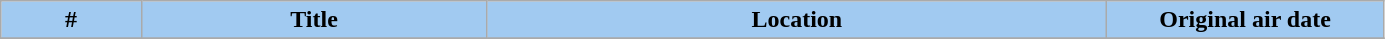<table class="wikitable plainrowheaders" style="width: 73%; margin-right: 0;">
<tr>
<th style="background: #A1CAF1; color: #000000;">#</th>
<th style="background: #A1CAF1; width: 25%; color: #000000;">Title</th>
<th style="background: #A1CAF1; color: #000000;">Location</th>
<th style="background: #A1CAF1; width: 20%; color: #000000;">Original air date</th>
</tr>
<tr>
</tr>
</table>
